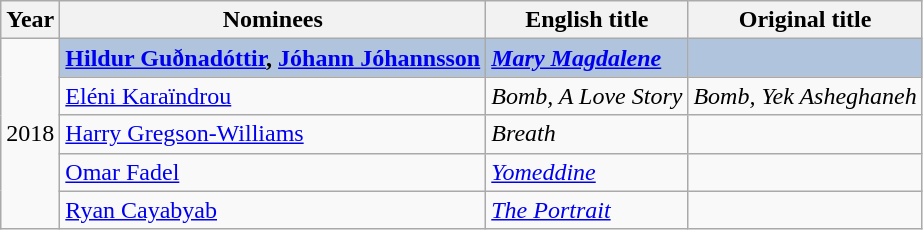<table class="wikitable">
<tr>
<th><strong>Year</strong></th>
<th>N<strong>ominees</strong></th>
<th><strong>English title</strong></th>
<th><strong>Original title</strong></th>
</tr>
<tr>
<td rowspan="6">2018</td>
<td style="background:#B0C4DE;"><strong>   <a href='#'>Hildur Guðnadóttir</a>, <a href='#'>Jóhann Jóhannsson</a></strong></td>
<td style="background:#B0C4DE;"><strong><em><a href='#'>Mary Magdalene</a></em></strong></td>
<td style="background:#B0C4DE;"></td>
</tr>
<tr>
<td>  <a href='#'>Eléni Karaïndrou</a></td>
<td><em>Bomb, A Love Story</em></td>
<td><em>Bomb, Yek Asheghaneh</em></td>
</tr>
<tr>
<td> <a href='#'>Harry Gregson-Williams</a></td>
<td><em>Breath</em></td>
<td></td>
</tr>
<tr>
<td>  <a href='#'>Omar Fadel</a></td>
<td><em><a href='#'>Yomeddine</a></em></td>
<td></td>
</tr>
<tr>
<td> <a href='#'>Ryan Cayabyab</a></td>
<td><a href='#'><em>The Portrait</em></a></td>
<td></td>
</tr>
</table>
